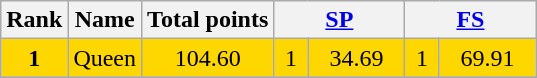<table class="wikitable sortable">
<tr>
<th>Rank</th>
<th>Name</th>
<th>Total points</th>
<th colspan="2" width="80px"><a href='#'>SP</a></th>
<th colspan="2" width="80px"><a href='#'>FS</a></th>
</tr>
<tr bgcolor="gold">
<td align="center"><strong>1</strong></td>
<td>Queen</td>
<td align="center">104.60</td>
<td align="center">1</td>
<td align="center">34.69</td>
<td align="center">1</td>
<td align="center">69.91</td>
</tr>
<tr>
</tr>
</table>
